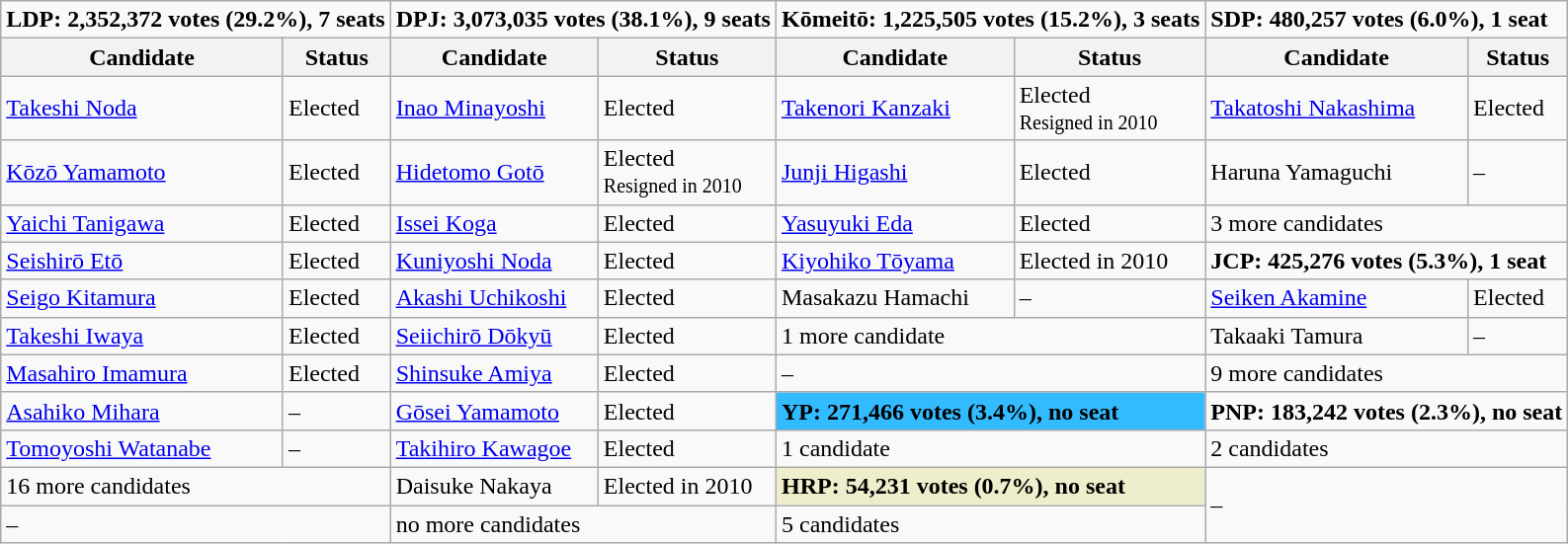<table class="wikitable">
<tr>
<td colspan="2" ><strong>LDP: 2,352,372 votes (29.2%), 7 seats</strong></td>
<td colspan="2" ><strong>DPJ: 3,073,035 votes (38.1%), 9 seats</strong></td>
<td colspan="2" ><strong>Kōmeitō: 1,225,505 votes (15.2%), 3 seats</strong></td>
<td colspan="2" ><strong>SDP: 480,257 votes (6.0%), 1 seat</strong></td>
</tr>
<tr>
<th>Candidate</th>
<th>Status</th>
<th>Candidate</th>
<th>Status</th>
<th>Candidate</th>
<th>Status</th>
<th>Candidate</th>
<th>Status</th>
</tr>
<tr>
<td><a href='#'>Takeshi Noda</a></td>
<td>Elected</td>
<td><a href='#'>Inao Minayoshi</a></td>
<td>Elected</td>
<td><a href='#'>Takenori Kanzaki</a></td>
<td>Elected<br><small>Resigned in 2010</small></td>
<td><a href='#'>Takatoshi Nakashima</a></td>
<td>Elected</td>
</tr>
<tr>
<td><a href='#'>Kōzō Yamamoto</a></td>
<td>Elected</td>
<td><a href='#'>Hidetomo Gotō</a></td>
<td>Elected<br><small>Resigned in 2010</small></td>
<td><a href='#'>Junji Higashi</a></td>
<td>Elected</td>
<td>Haruna Yamaguchi</td>
<td>–</td>
</tr>
<tr>
<td><a href='#'>Yaichi Tanigawa</a></td>
<td>Elected</td>
<td><a href='#'>Issei Koga</a></td>
<td>Elected</td>
<td><a href='#'>Yasuyuki Eda</a></td>
<td>Elected</td>
<td colspan="2">3 more candidates</td>
</tr>
<tr>
<td><a href='#'>Seishirō Etō</a></td>
<td>Elected</td>
<td><a href='#'>Kuniyoshi Noda</a></td>
<td>Elected</td>
<td><a href='#'>Kiyohiko Tōyama</a></td>
<td>Elected in 2010</td>
<td colspan="2" ><strong>JCP: 425,276 votes (5.3%), 1 seat</strong></td>
</tr>
<tr>
<td><a href='#'>Seigo Kitamura</a></td>
<td>Elected</td>
<td><a href='#'>Akashi Uchikoshi</a></td>
<td>Elected</td>
<td>Masakazu Hamachi</td>
<td>–</td>
<td><a href='#'>Seiken Akamine</a></td>
<td>Elected</td>
</tr>
<tr>
<td><a href='#'>Takeshi Iwaya</a></td>
<td>Elected</td>
<td><a href='#'>Seiichirō Dōkyū</a></td>
<td>Elected</td>
<td colspan="2">1 more candidate</td>
<td>Takaaki Tamura</td>
<td>–</td>
</tr>
<tr>
<td><a href='#'>Masahiro Imamura</a></td>
<td>Elected</td>
<td><a href='#'>Shinsuke Amiya</a></td>
<td>Elected</td>
<td colspan="2">–</td>
<td colspan="2">9 more candidates</td>
</tr>
<tr>
<td><a href='#'>Asahiko Mihara</a></td>
<td>–</td>
<td><a href='#'>Gōsei Yamamoto</a></td>
<td>Elected</td>
<td colspan="2" style="background:#3bf;"><strong>YP: 271,466 votes (3.4%), no seat</strong></td>
<td colspan="2" ><strong>PNP: 183,242 votes (2.3%), no seat</strong></td>
</tr>
<tr>
<td><a href='#'>Tomoyoshi Watanabe</a></td>
<td>–</td>
<td><a href='#'>Takihiro Kawagoe</a></td>
<td>Elected</td>
<td colspan="2">1 candidate</td>
<td colspan="2">2 candidates</td>
</tr>
<tr>
<td colspan="2">16 more candidates</td>
<td>Daisuke Nakaya</td>
<td>Elected in 2010</td>
<td colspan="2" style="background:#eec;"><strong>HRP: 54,231 votes (0.7%), no seat</strong></td>
<td rowspan="2" colspan="2">–</td>
</tr>
<tr>
<td colspan="2">–</td>
<td colspan="2">no more candidates</td>
<td colspan="2">5 candidates</td>
</tr>
</table>
